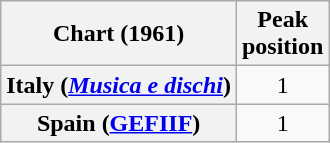<table class="wikitable sortable plainrowheaders" style="text-align:center">
<tr>
<th scope="col">Chart (1961)</th>
<th scope="col">Peak<br>position</th>
</tr>
<tr>
<th scope="row">Italy (<em><a href='#'>Musica e dischi</a></em>)</th>
<td>1</td>
</tr>
<tr>
<th scope="row">Spain (<a href='#'>GEFIIF</a>)</th>
<td>1</td>
</tr>
</table>
